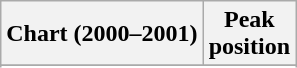<table class="wikitable sortable plainrowheaders" style="text-align:center">
<tr>
<th scope="col">Chart (2000–2001)</th>
<th scope="col">Peak<br>position</th>
</tr>
<tr>
</tr>
<tr>
</tr>
<tr>
</tr>
</table>
